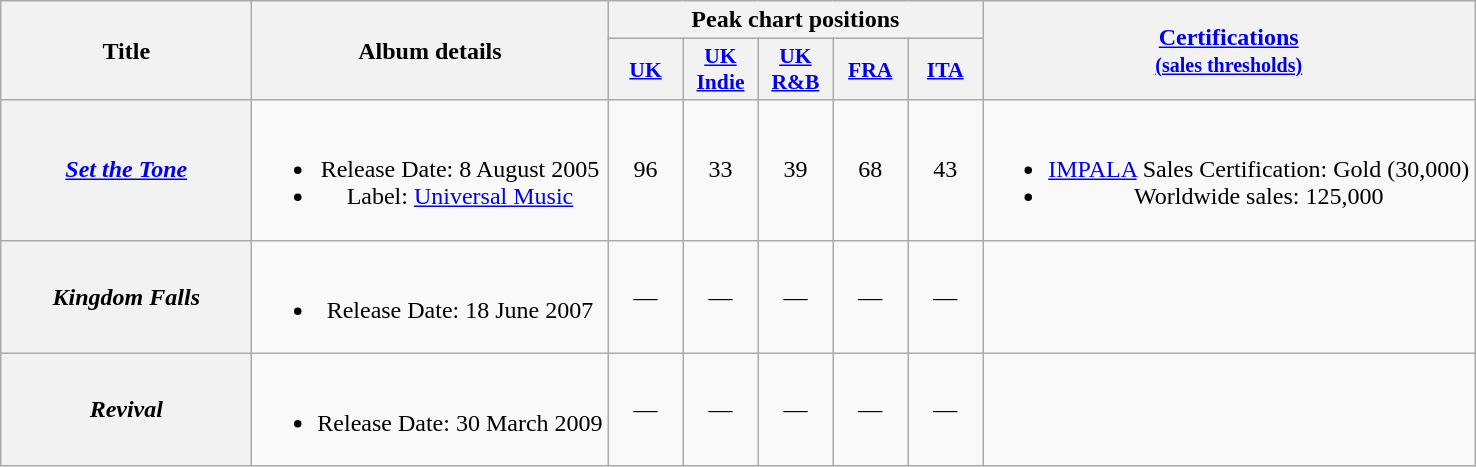<table class="wikitable plainrowheaders" style="text-align:center;">
<tr>
<th scope="col" rowspan="2" style="width:10em;">Title</th>
<th scope="col" rowspan="2">Album details</th>
<th scope="col" colspan="5">Peak chart positions</th>
<th scope="col" rowspan="2"><a href='#'>Certifications</a><br><small><a href='#'>(sales thresholds)</a></small></th>
</tr>
<tr>
<th scope="col" style="width:3em;font-size:90%;"><a href='#'>UK</a><br></th>
<th scope="col" style="width:3em;font-size:90%;"><a href='#'>UK<br>Indie</a><br></th>
<th scope="col" style="width:3em;font-size:90%;"><a href='#'>UK<br>R&B</a><br></th>
<th scope="col" style="width:3em;font-size:90%;"><a href='#'>FRA</a><br></th>
<th scope="col" style="width:3em;font-size:90%;"><a href='#'>ITA</a><br></th>
</tr>
<tr>
<th scope="row"><em><a href='#'>Set the Tone</a></em></th>
<td><br><ul><li>Release Date: 8 August 2005</li><li>Label: <a href='#'>Universal Music</a></li></ul></td>
<td>96</td>
<td>33</td>
<td>39</td>
<td>68</td>
<td>43</td>
<td><br><ul><li><a href='#'>IMPALA</a> Sales Certification: Gold (30,000)</li><li>Worldwide sales: 125,000</li></ul></td>
</tr>
<tr>
<th scope="row"><em>Kingdom Falls</em></th>
<td><br><ul><li>Release Date: 18 June 2007</li></ul></td>
<td>—</td>
<td>—</td>
<td>—</td>
<td>—</td>
<td>—</td>
<td></td>
</tr>
<tr>
<th scope="row"><em>Revival</em></th>
<td><br><ul><li>Release Date: 30 March 2009</li></ul></td>
<td>—</td>
<td>—</td>
<td>—</td>
<td>—</td>
<td>—</td>
<td></td>
</tr>
</table>
